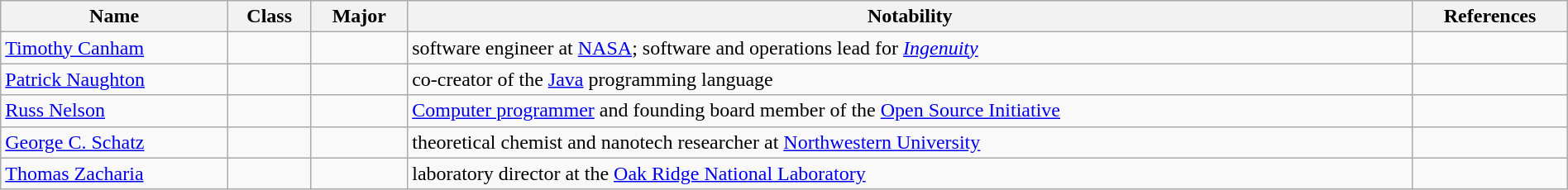<table class="wikitable" style="width:100%;">
<tr>
<th>Name</th>
<th>Class</th>
<th>Major</th>
<th>Notability</th>
<th>References</th>
</tr>
<tr>
<td><a href='#'>Timothy Canham</a></td>
<td></td>
<td></td>
<td>software engineer at <a href='#'>NASA</a>; software and operations lead for <em><a href='#'>Ingenuity</a></em></td>
<td></td>
</tr>
<tr>
<td><a href='#'>Patrick Naughton</a></td>
<td></td>
<td></td>
<td>co-creator of the <a href='#'>Java</a> programming language</td>
<td></td>
</tr>
<tr>
<td><a href='#'>Russ Nelson</a></td>
<td></td>
<td></td>
<td><a href='#'>Computer programmer</a> and founding board member of the <a href='#'>Open Source Initiative</a></td>
<td></td>
</tr>
<tr>
<td><a href='#'>George C. Schatz</a></td>
<td></td>
<td></td>
<td>theoretical chemist and nanotech researcher at <a href='#'>Northwestern University</a></td>
<td></td>
</tr>
<tr>
<td><a href='#'>Thomas Zacharia</a></td>
<td></td>
<td></td>
<td>laboratory director at the <a href='#'>Oak Ridge National Laboratory</a></td>
<td></td>
</tr>
</table>
